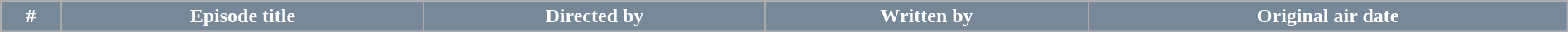<table class="wikitable plainrowheaders" style="margin: auto; width: 100%">
<tr>
<th style="background:#778899; color:#fff;">#</th>
<th style="background:#778899; color:#fff;">Episode title</th>
<th style="background:#778899; color:#fff;">Directed by</th>
<th style="background:#778899; color:#fff;">Written by</th>
<th style="background:#778899; color:#fff;">Original air date</th>
</tr>
<tr>
</tr>
</table>
